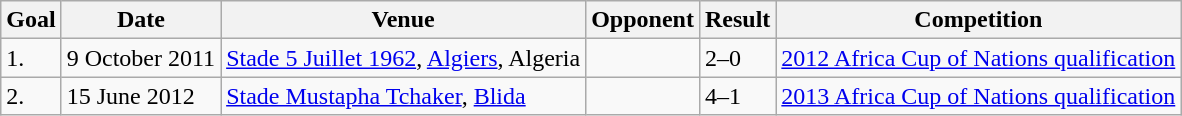<table class="wikitable" style="font-size:100%">
<tr>
<th>Goal</th>
<th>Date</th>
<th>Venue</th>
<th>Opponent</th>
<th>Result</th>
<th>Competition</th>
</tr>
<tr>
<td>1.</td>
<td>9 October 2011</td>
<td><a href='#'>Stade 5 Juillet 1962</a>, <a href='#'>Algiers</a>, Algeria</td>
<td></td>
<td>2–0</td>
<td><a href='#'>2012 Africa Cup of Nations qualification</a></td>
</tr>
<tr>
<td>2.</td>
<td>15 June 2012</td>
<td><a href='#'>Stade Mustapha Tchaker</a>, <a href='#'>Blida</a></td>
<td></td>
<td>4–1</td>
<td><a href='#'>2013 Africa Cup of Nations qualification</a></td>
</tr>
</table>
